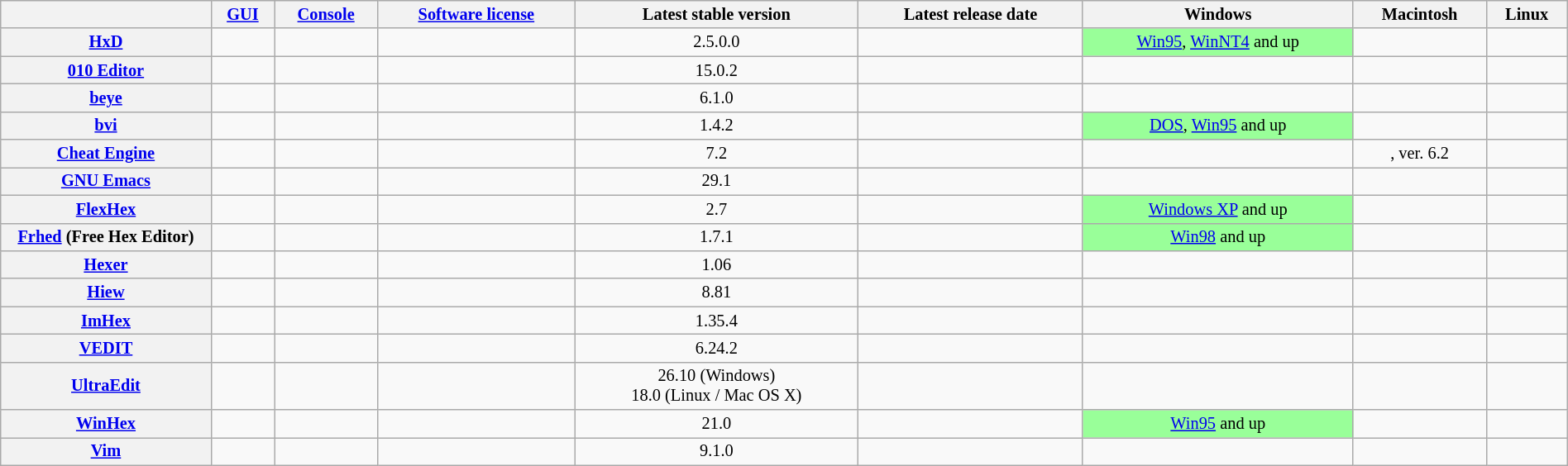<table border="1" cellpadding="1" cellspacing="0" style="font-size: 85%; border: gray solid 1px; border-collapse: collapse; text-align: center; width: 100%;" class="sortable wikitable">
<tr style="background: #ececec;">
<th style="width:12em"></th>
<th><a href='#'>GUI</a></th>
<th><a href='#'>Console</a></th>
<th><a href='#'>Software license</a></th>
<th data-sort-type="number">Latest stable version</th>
<th>Latest release date</th>
<th>Windows</th>
<th>Macintosh</th>
<th>Linux</th>
</tr>
<tr>
<th><a href='#'>HxD</a></th>
<td></td>
<td></td>
<td></td>
<td>2.5.0.0</td>
<td></td>
<td style="background:#9F9" data-sort-value="Yes"><a href='#'>Win95</a>, <a href='#'>WinNT4</a> and up</td>
<td></td>
<td></td>
</tr>
<tr>
<th><a href='#'>010 Editor</a></th>
<td></td>
<td></td>
<td></td>
<td>15.0.2</td>
<td></td>
<td></td>
<td></td>
<td></td>
</tr>
<tr>
<th><a href='#'>beye</a></th>
<td></td>
<td></td>
<td></td>
<td>6.1.0</td>
<td></td>
<td></td>
<td></td>
<td></td>
</tr>
<tr>
<th><a href='#'>bvi</a></th>
<td></td>
<td></td>
<td></td>
<td>1.4.2</td>
<td></td>
<td style="background:#9f9" data-sort-value="Yes"><a href='#'>DOS</a>, <a href='#'>Win95</a> and up</td>
<td></td>
<td></td>
</tr>
<tr>
<th><a href='#'>Cheat Engine</a></th>
<td></td>
<td></td>
<td></td>
<td>7.2</td>
<td></td>
<td></td>
<td>, ver. 6.2</td>
<td></td>
</tr>
<tr>
<th><a href='#'>GNU Emacs</a></th>
<td></td>
<td></td>
<td></td>
<td>29.1</td>
<td></td>
<td></td>
<td></td>
<td></td>
</tr>
<tr>
<th><a href='#'>FlexHex</a></th>
<td></td>
<td></td>
<td></td>
<td>2.7</td>
<td></td>
<td style="background:#9F9" data-sort-value="Yes"><a href='#'>Windows XP</a> and up</td>
<td></td>
<td></td>
</tr>
<tr>
<th><a href='#'>Frhed</a> (Free Hex Editor)</th>
<td></td>
<td></td>
<td></td>
<td>1.7.1</td>
<td></td>
<td style="background:#9F9" data-sort-value="Yes"><a href='#'>Win98</a> and up</td>
<td></td>
<td></td>
</tr>
<tr>
<th><a href='#'>Hexer</a></th>
<td></td>
<td></td>
<td></td>
<td>1.06</td>
<td></td>
<td></td>
<td></td>
<td></td>
</tr>
<tr>
<th><a href='#'>Hiew</a></th>
<td></td>
<td></td>
<td></td>
<td>8.81</td>
<td></td>
<td></td>
<td></td>
<td></td>
</tr>
<tr>
<th><a href='#'>ImHex</a></th>
<td></td>
<td></td>
<td></td>
<td>1.35.4</td>
<td></td>
<td></td>
<td></td>
<td></td>
</tr>
<tr>
<th><a href='#'>VEDIT</a></th>
<td></td>
<td></td>
<td></td>
<td>6.24.2</td>
<td></td>
<td></td>
<td></td>
<td></td>
</tr>
<tr>
<th><a href='#'>UltraEdit</a></th>
<td></td>
<td></td>
<td></td>
<td>26.10 (Windows) <br> 18.0 (Linux / Mac OS X)</td>
<td> <br> </td>
<td></td>
<td></td>
<td></td>
</tr>
<tr>
<th><a href='#'>WinHex</a></th>
<td></td>
<td></td>
<td></td>
<td>21.0</td>
<td></td>
<td style="background:#9F9" data-sort-value="Yes"><a href='#'>Win95</a> and up</td>
<td></td>
<td></td>
</tr>
<tr>
<th><a href='#'>Vim</a></th>
<td></td>
<td></td>
<td></td>
<td>9.1.0</td>
<td></td>
<td></td>
<td></td>
<td></td>
</tr>
</table>
